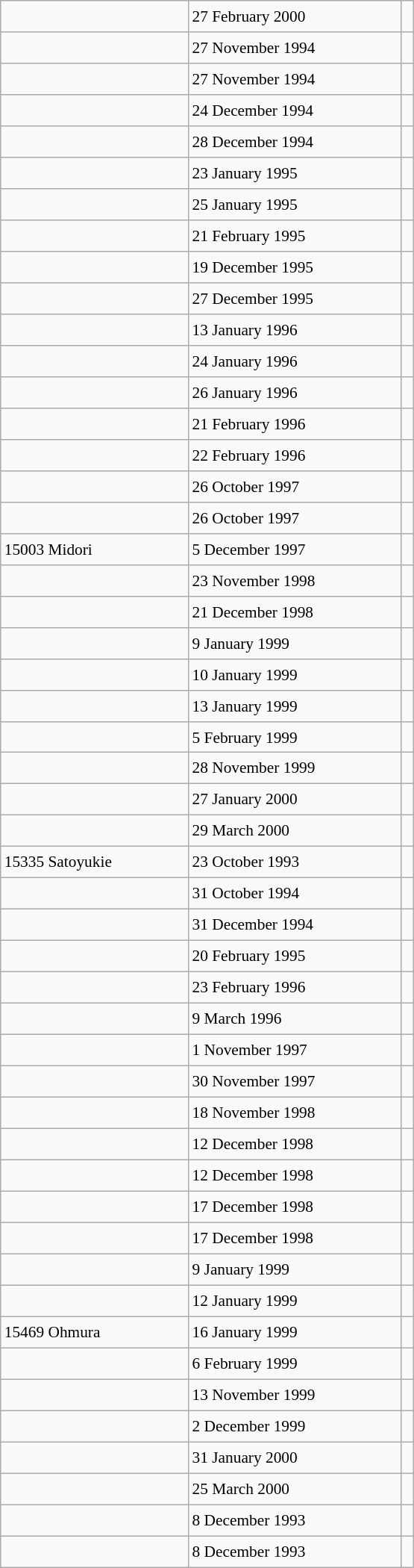<table class="wikitable" style="font-size: 89%; float: left; width: 26em; margin-right: 1em; height: 1400px">
<tr>
<td></td>
<td>27 February 2000</td>
<td></td>
</tr>
<tr>
<td></td>
<td>27 November 1994</td>
<td></td>
</tr>
<tr>
<td></td>
<td>27 November 1994</td>
<td></td>
</tr>
<tr>
<td></td>
<td>24 December 1994</td>
<td></td>
</tr>
<tr>
<td></td>
<td>28 December 1994</td>
<td></td>
</tr>
<tr>
<td></td>
<td>23 January 1995</td>
<td></td>
</tr>
<tr>
<td></td>
<td>25 January 1995</td>
<td></td>
</tr>
<tr>
<td></td>
<td>21 February 1995</td>
<td></td>
</tr>
<tr>
<td></td>
<td>19 December 1995</td>
<td></td>
</tr>
<tr>
<td></td>
<td>27 December 1995</td>
<td></td>
</tr>
<tr>
<td></td>
<td>13 January 1996</td>
<td></td>
</tr>
<tr>
<td></td>
<td>24 January 1996</td>
<td></td>
</tr>
<tr>
<td></td>
<td>26 January 1996</td>
<td></td>
</tr>
<tr>
<td></td>
<td>21 February 1996</td>
<td></td>
</tr>
<tr>
<td></td>
<td>22 February 1996</td>
<td></td>
</tr>
<tr>
<td></td>
<td>26 October 1997</td>
<td></td>
</tr>
<tr>
<td></td>
<td>26 October 1997</td>
<td></td>
</tr>
<tr>
<td>15003 Midori</td>
<td>5 December 1997</td>
<td></td>
</tr>
<tr>
<td></td>
<td>23 November 1998</td>
<td></td>
</tr>
<tr>
<td></td>
<td>21 December 1998</td>
<td></td>
</tr>
<tr>
<td></td>
<td>9 January 1999</td>
<td></td>
</tr>
<tr>
<td></td>
<td>10 January 1999</td>
<td></td>
</tr>
<tr>
<td></td>
<td>13 January 1999</td>
<td></td>
</tr>
<tr>
<td></td>
<td>5 February 1999</td>
<td></td>
</tr>
<tr>
<td></td>
<td>28 November 1999</td>
<td></td>
</tr>
<tr>
<td></td>
<td>27 January 2000</td>
<td></td>
</tr>
<tr>
<td></td>
<td>29 March 2000</td>
<td></td>
</tr>
<tr>
<td>15335 Satoyukie</td>
<td>23 October 1993</td>
<td></td>
</tr>
<tr>
<td></td>
<td>31 October 1994</td>
<td></td>
</tr>
<tr>
<td></td>
<td>31 December 1994</td>
<td></td>
</tr>
<tr>
<td></td>
<td>20 February 1995</td>
<td></td>
</tr>
<tr>
<td></td>
<td>23 February 1996</td>
<td></td>
</tr>
<tr>
<td></td>
<td>9 March 1996</td>
<td></td>
</tr>
<tr>
<td></td>
<td>1 November 1997</td>
<td></td>
</tr>
<tr>
<td></td>
<td>30 November 1997</td>
<td></td>
</tr>
<tr>
<td></td>
<td>18 November 1998</td>
<td></td>
</tr>
<tr>
<td></td>
<td>12 December 1998</td>
<td></td>
</tr>
<tr>
<td></td>
<td>12 December 1998</td>
<td></td>
</tr>
<tr>
<td></td>
<td>17 December 1998</td>
<td></td>
</tr>
<tr>
<td></td>
<td>17 December 1998</td>
<td></td>
</tr>
<tr>
<td></td>
<td>9 January 1999</td>
<td></td>
</tr>
<tr>
<td></td>
<td>12 January 1999</td>
<td></td>
</tr>
<tr>
<td>15469 Ohmura</td>
<td>16 January 1999</td>
<td></td>
</tr>
<tr>
<td></td>
<td>6 February 1999</td>
<td></td>
</tr>
<tr>
<td></td>
<td>13 November 1999</td>
<td></td>
</tr>
<tr>
<td></td>
<td>2 December 1999</td>
<td></td>
</tr>
<tr>
<td></td>
<td>31 January 2000</td>
<td></td>
</tr>
<tr>
<td></td>
<td>25 March 2000</td>
<td></td>
</tr>
<tr>
<td></td>
<td>8 December 1993</td>
<td></td>
</tr>
<tr>
<td></td>
<td>8 December 1993</td>
<td></td>
</tr>
</table>
